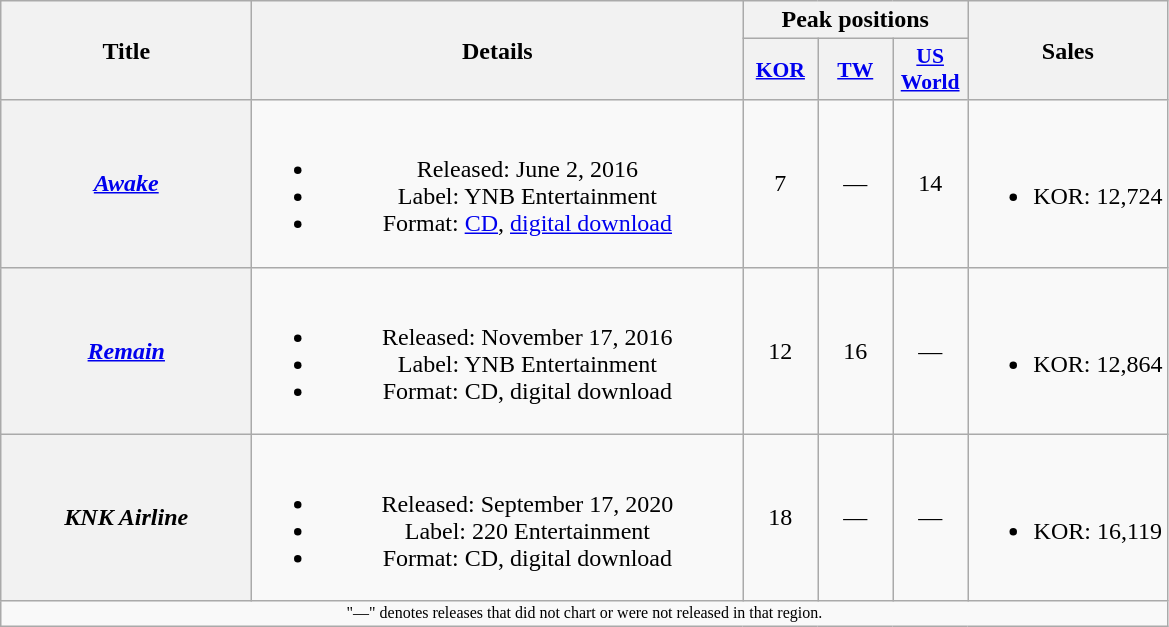<table class="wikitable plainrowheaders" style="text-align:center;">
<tr>
<th scope="col" rowspan="2" style="width:10em;">Title</th>
<th scope="col" rowspan="2" style="width:20em;">Details</th>
<th scope="col" colspan="3">Peak positions</th>
<th scope="col" rowspan="2">Sales</th>
</tr>
<tr>
<th scope="col" style="width:3em;font-size:90%;"><a href='#'>KOR</a><br></th>
<th scope="col" style="width:3em;font-size:90%;"><a href='#'>TW</a><br></th>
<th scope="col" style="width:3em;font-size:90%;"><a href='#'>US<br>World</a><br></th>
</tr>
<tr>
<th scope="row"><em><a href='#'>Awake</a></em></th>
<td><br><ul><li>Released: June 2, 2016</li><li>Label: YNB Entertainment</li><li>Format: <a href='#'>CD</a>, <a href='#'>digital download</a></li></ul></td>
<td>7</td>
<td>—</td>
<td>14</td>
<td><br><ul><li>KOR: 12,724</li></ul></td>
</tr>
<tr>
<th scope="row"><em><a href='#'>Remain</a></em></th>
<td><br><ul><li>Released: November 17, 2016</li><li>Label: YNB Entertainment</li><li>Format: CD, digital download</li></ul></td>
<td>12</td>
<td>16</td>
<td>—</td>
<td><br><ul><li>KOR: 12,864</li></ul></td>
</tr>
<tr>
<th scope="row"><em>KNK Airline</em></th>
<td><br><ul><li>Released: September 17, 2020</li><li>Label: 220 Entertainment</li><li>Format: CD, digital download</li></ul></td>
<td>18</td>
<td>—</td>
<td>—</td>
<td><br><ul><li>KOR: 16,119</li></ul></td>
</tr>
<tr>
<td colspan="6" style="font-size:8pt;">"—" denotes releases that did not chart or were not released in that region.</td>
</tr>
</table>
